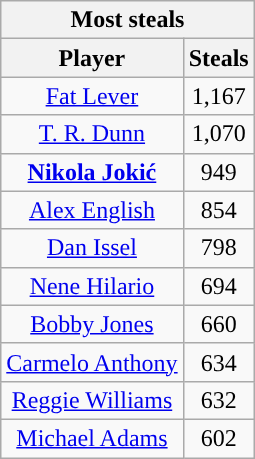<table class="wikitable sortable" style="text-align:center">
<tr>
<th colspan="2" style="text-align:center; ">Most steals</th>
</tr>
<tr>
<th style="text-align:center; ">Player</th>
<th style="text-align:center; ">Steals</th>
</tr>
<tr>
<td><a href='#'>Fat Lever</a></td>
<td>1,167</td>
</tr>
<tr>
<td><a href='#'>T. R. Dunn</a></td>
<td>1,070</td>
</tr>
<tr>
<td><strong><a href='#'>Nikola Jokić</a></strong></td>
<td>949</td>
</tr>
<tr>
<td><a href='#'>Alex English</a></td>
<td>854</td>
</tr>
<tr>
<td><a href='#'>Dan Issel</a></td>
<td>798</td>
</tr>
<tr>
<td><a href='#'>Nene Hilario</a></td>
<td>694</td>
</tr>
<tr>
<td><a href='#'>Bobby Jones</a></td>
<td>660</td>
</tr>
<tr>
<td><a href='#'>Carmelo Anthony</a></td>
<td>634</td>
</tr>
<tr>
<td><a href='#'>Reggie Williams</a></td>
<td>632</td>
</tr>
<tr>
<td><a href='#'>Michael Adams</a></td>
<td>602</td>
</tr>
</table>
